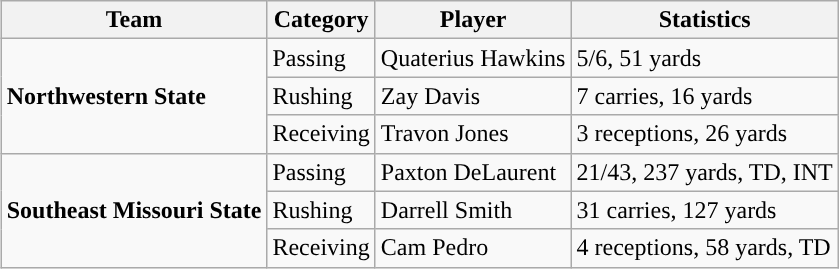<table class="wikitable" style="float: right;">
<tr>
<th>Team</th>
<th>Category</th>
<th>Player</th>
<th>Statistics</th>
</tr>
<tr>
<td rowspan=3><strong>Northwestern State</strong></td>
<td>Passing</td>
<td>Quaterius Hawkins</td>
<td>5/6, 51 yards</td>
</tr>
<tr>
<td>Rushing</td>
<td>Zay Davis</td>
<td>7 carries, 16 yards</td>
</tr>
<tr>
<td>Receiving</td>
<td>Travon Jones</td>
<td>3 receptions, 26 yards</td>
</tr>
<tr>
<td rowspan=3><strong>Southeast Missouri State</strong></td>
<td>Passing</td>
<td>Paxton DeLaurent</td>
<td>21/43, 237 yards, TD, INT</td>
</tr>
<tr>
<td>Rushing</td>
<td>Darrell Smith</td>
<td>31 carries, 127 yards</td>
</tr>
<tr>
<td>Receiving</td>
<td>Cam Pedro</td>
<td>4 receptions, 58 yards, TD</td>
</tr>
</table>
